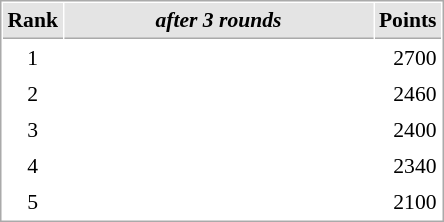<table cellspacing="1" cellpadding="3" style="border:1px solid #aaa; font-size:90%;">
<tr style="background:#e4e4e4;">
<th style="border-bottom:1px solid #aaa; width:10px;">Rank</th>
<th style="border-bottom:1px solid #aaa; width:200px; white-space:nowrap;"><em>after 3 rounds</em></th>
<th style="border-bottom:1px solid #aaa; width:20px;">Points</th>
</tr>
<tr>
<td align=center>1</td>
<td></td>
<td align=right>2700</td>
</tr>
<tr>
<td align=center>2</td>
<td></td>
<td align=right>2460</td>
</tr>
<tr>
<td align=center>3</td>
<td></td>
<td align=right>2400</td>
</tr>
<tr>
<td align=center>4</td>
<td></td>
<td align=right>2340</td>
</tr>
<tr>
<td align=center>5</td>
<td></td>
<td align=right>2100</td>
</tr>
</table>
